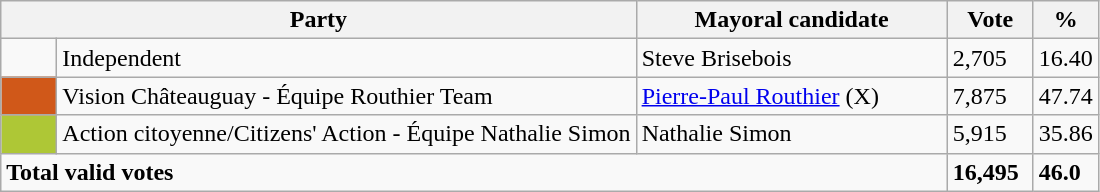<table class="wikitable">
<tr>
<th bgcolor="#DDDDFF" width="230px" colspan="2">Party</th>
<th bgcolor="#DDDDFF" width="200px">Mayoral candidate</th>
<th bgcolor="#DDDDFF" width="50px">Vote</th>
<th bgcolor="#DDDDFF" width="30px">%</th>
</tr>
<tr>
<td> </td>
<td>Independent</td>
<td>Steve Brisebois</td>
<td>2,705</td>
<td>16.40</td>
</tr>
<tr>
<td bgcolor=#D05819 width="30px"> </td>
<td>Vision Châteauguay - Équipe Routhier Team</td>
<td><a href='#'>Pierre-Paul Routhier</a> (X)</td>
<td>7,875</td>
<td>47.74</td>
</tr>
<tr>
<td bgcolor=#AEC736  width="30px"> </td>
<td>Action citoyenne/Citizens' Action - Équipe Nathalie Simon</td>
<td>Nathalie Simon</td>
<td>5,915</td>
<td>35.86</td>
</tr>
<tr>
<td colspan="3"><strong>Total valid votes</strong></td>
<td><strong>16,495</strong></td>
<td><strong>46.0</strong></td>
</tr>
</table>
